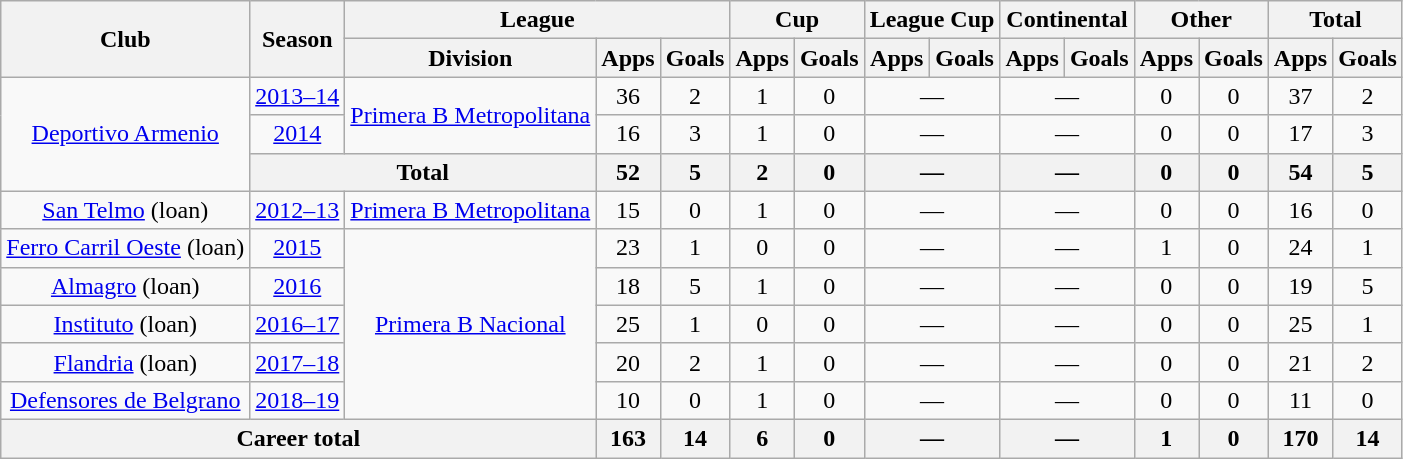<table class="wikitable" style="text-align:center">
<tr>
<th rowspan="2">Club</th>
<th rowspan="2">Season</th>
<th colspan="3">League</th>
<th colspan="2">Cup</th>
<th colspan="2">League Cup</th>
<th colspan="2">Continental</th>
<th colspan="2">Other</th>
<th colspan="2">Total</th>
</tr>
<tr>
<th>Division</th>
<th>Apps</th>
<th>Goals</th>
<th>Apps</th>
<th>Goals</th>
<th>Apps</th>
<th>Goals</th>
<th>Apps</th>
<th>Goals</th>
<th>Apps</th>
<th>Goals</th>
<th>Apps</th>
<th>Goals</th>
</tr>
<tr>
<td rowspan="3"><a href='#'>Deportivo Armenio</a></td>
<td><a href='#'>2013–14</a></td>
<td rowspan="2"><a href='#'>Primera B Metropolitana</a></td>
<td>36</td>
<td>2</td>
<td>1</td>
<td>0</td>
<td colspan="2">—</td>
<td colspan="2">—</td>
<td>0</td>
<td>0</td>
<td>37</td>
<td>2</td>
</tr>
<tr>
<td><a href='#'>2014</a></td>
<td>16</td>
<td>3</td>
<td>1</td>
<td>0</td>
<td colspan="2">—</td>
<td colspan="2">—</td>
<td>0</td>
<td>0</td>
<td>17</td>
<td>3</td>
</tr>
<tr>
<th colspan="2">Total</th>
<th>52</th>
<th>5</th>
<th>2</th>
<th>0</th>
<th colspan="2">—</th>
<th colspan="2">—</th>
<th>0</th>
<th>0</th>
<th>54</th>
<th>5</th>
</tr>
<tr>
<td rowspan="1"><a href='#'>San Telmo</a> (loan)</td>
<td><a href='#'>2012–13</a></td>
<td rowspan="1"><a href='#'>Primera B Metropolitana</a></td>
<td>15</td>
<td>0</td>
<td>1</td>
<td>0</td>
<td colspan="2">—</td>
<td colspan="2">—</td>
<td>0</td>
<td>0</td>
<td>16</td>
<td>0</td>
</tr>
<tr>
<td rowspan="1"><a href='#'>Ferro Carril Oeste</a> (loan)</td>
<td><a href='#'>2015</a></td>
<td rowspan="5"><a href='#'>Primera B Nacional</a></td>
<td>23</td>
<td>1</td>
<td>0</td>
<td>0</td>
<td colspan="2">—</td>
<td colspan="2">—</td>
<td>1</td>
<td>0</td>
<td>24</td>
<td>1</td>
</tr>
<tr>
<td rowspan="1"><a href='#'>Almagro</a> (loan)</td>
<td><a href='#'>2016</a></td>
<td>18</td>
<td>5</td>
<td>1</td>
<td>0</td>
<td colspan="2">—</td>
<td colspan="2">—</td>
<td>0</td>
<td>0</td>
<td>19</td>
<td>5</td>
</tr>
<tr>
<td rowspan="1"><a href='#'>Instituto</a> (loan)</td>
<td><a href='#'>2016–17</a></td>
<td>25</td>
<td>1</td>
<td>0</td>
<td>0</td>
<td colspan="2">—</td>
<td colspan="2">—</td>
<td>0</td>
<td>0</td>
<td>25</td>
<td>1</td>
</tr>
<tr>
<td rowspan="1"><a href='#'>Flandria</a> (loan)</td>
<td><a href='#'>2017–18</a></td>
<td>20</td>
<td>2</td>
<td>1</td>
<td>0</td>
<td colspan="2">—</td>
<td colspan="2">—</td>
<td>0</td>
<td>0</td>
<td>21</td>
<td>2</td>
</tr>
<tr>
<td rowspan="1"><a href='#'>Defensores de Belgrano</a></td>
<td><a href='#'>2018–19</a></td>
<td>10</td>
<td>0</td>
<td>1</td>
<td>0</td>
<td colspan="2">—</td>
<td colspan="2">—</td>
<td>0</td>
<td>0</td>
<td>11</td>
<td>0</td>
</tr>
<tr>
<th colspan="3">Career total</th>
<th>163</th>
<th>14</th>
<th>6</th>
<th>0</th>
<th colspan="2">—</th>
<th colspan="2">—</th>
<th>1</th>
<th>0</th>
<th>170</th>
<th>14</th>
</tr>
</table>
